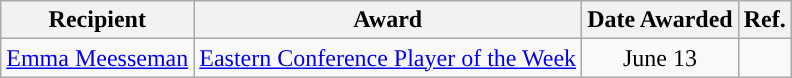<table class="wikitable sortable" style="text-align: center">
<tr>
<th>Recipient</th>
<th>Award</th>
<th>Date Awarded</th>
<th>Ref.</th>
</tr>
<tr>
<td><a href='#'>Emma Meesseman</a></td>
<td><a href='#'>Eastern Conference Player of the Week</a></td>
<td>June 13</td>
<td></td>
</tr>
</table>
